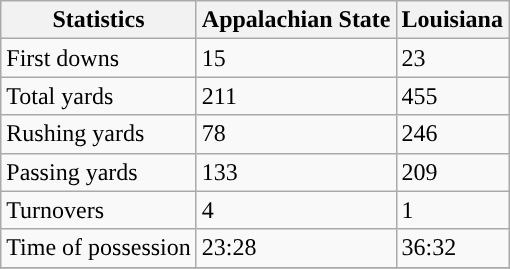<table class="wikitable">
<tr>
<th>Statistics</th>
<th>Appalachian State</th>
<th>Louisiana</th>
</tr>
<tr>
<td>First downs</td>
<td>15</td>
<td>23</td>
</tr>
<tr>
<td>Total yards</td>
<td>211</td>
<td>455</td>
</tr>
<tr>
<td>Rushing yards</td>
<td>78</td>
<td>246</td>
</tr>
<tr>
<td>Passing yards</td>
<td>133</td>
<td>209</td>
</tr>
<tr>
<td>Turnovers</td>
<td>4</td>
<td>1</td>
</tr>
<tr>
<td>Time of possession</td>
<td>23:28</td>
<td>36:32</td>
</tr>
<tr>
</tr>
</table>
